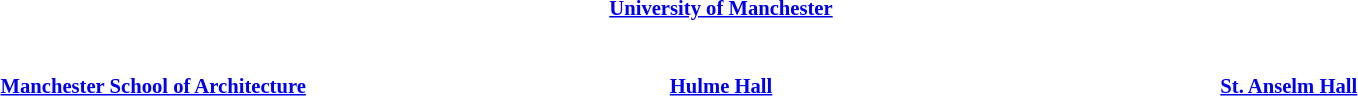<table class="toccolours" style="margin: 0 auto; width:90%; font-size: 0.86em">
<tr>
<th colspan="3"><a href='#'>University of Manchester</a></th>
</tr>
<tr>
</tr>
<tr>
<td style="width: 33%;"></td>
<td></td>
<td style="width: 33%;"></td>
</tr>
<tr>
</tr>
<tr>
<td style="width: 33%;"></td>
<td style="width: 33%;"></td>
</tr>
<tr>
<td> </td>
</tr>
<tr>
<th><a href='#'>Manchester School of Architecture</a></th>
<th><a href='#'>Hulme Hall</a></th>
<th><a href='#'>St. Anselm Hall</a></th>
</tr>
<tr>
<td><br></td>
<td><br></td>
<td><br></td>
</tr>
<tr>
<td> </td>
</tr>
<tr>
</tr>
</table>
